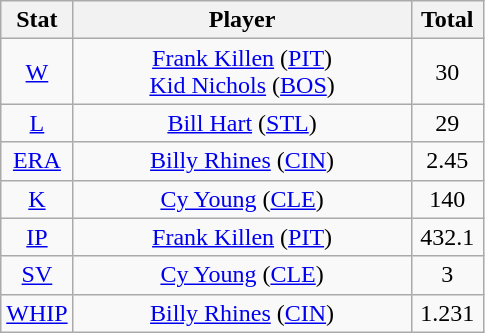<table class="wikitable" style="text-align:center;">
<tr>
<th style="width:15%;">Stat</th>
<th>Player</th>
<th style="width:15%;">Total</th>
</tr>
<tr>
<td><a href='#'>W</a></td>
<td><a href='#'>Frank Killen</a> (<a href='#'>PIT</a>)<br><a href='#'>Kid Nichols</a> (<a href='#'>BOS</a>)</td>
<td>30</td>
</tr>
<tr>
<td><a href='#'>L</a></td>
<td><a href='#'>Bill Hart</a> (<a href='#'>STL</a>)</td>
<td>29</td>
</tr>
<tr>
<td><a href='#'>ERA</a></td>
<td><a href='#'>Billy Rhines</a> (<a href='#'>CIN</a>)</td>
<td>2.45</td>
</tr>
<tr>
<td><a href='#'>K</a></td>
<td><a href='#'>Cy Young</a> (<a href='#'>CLE</a>)</td>
<td>140</td>
</tr>
<tr>
<td><a href='#'>IP</a></td>
<td><a href='#'>Frank Killen</a> (<a href='#'>PIT</a>)</td>
<td>432.1</td>
</tr>
<tr>
<td><a href='#'>SV</a></td>
<td><a href='#'>Cy Young</a> (<a href='#'>CLE</a>)</td>
<td>3</td>
</tr>
<tr>
<td><a href='#'>WHIP</a></td>
<td><a href='#'>Billy Rhines</a> (<a href='#'>CIN</a>)</td>
<td>1.231</td>
</tr>
</table>
